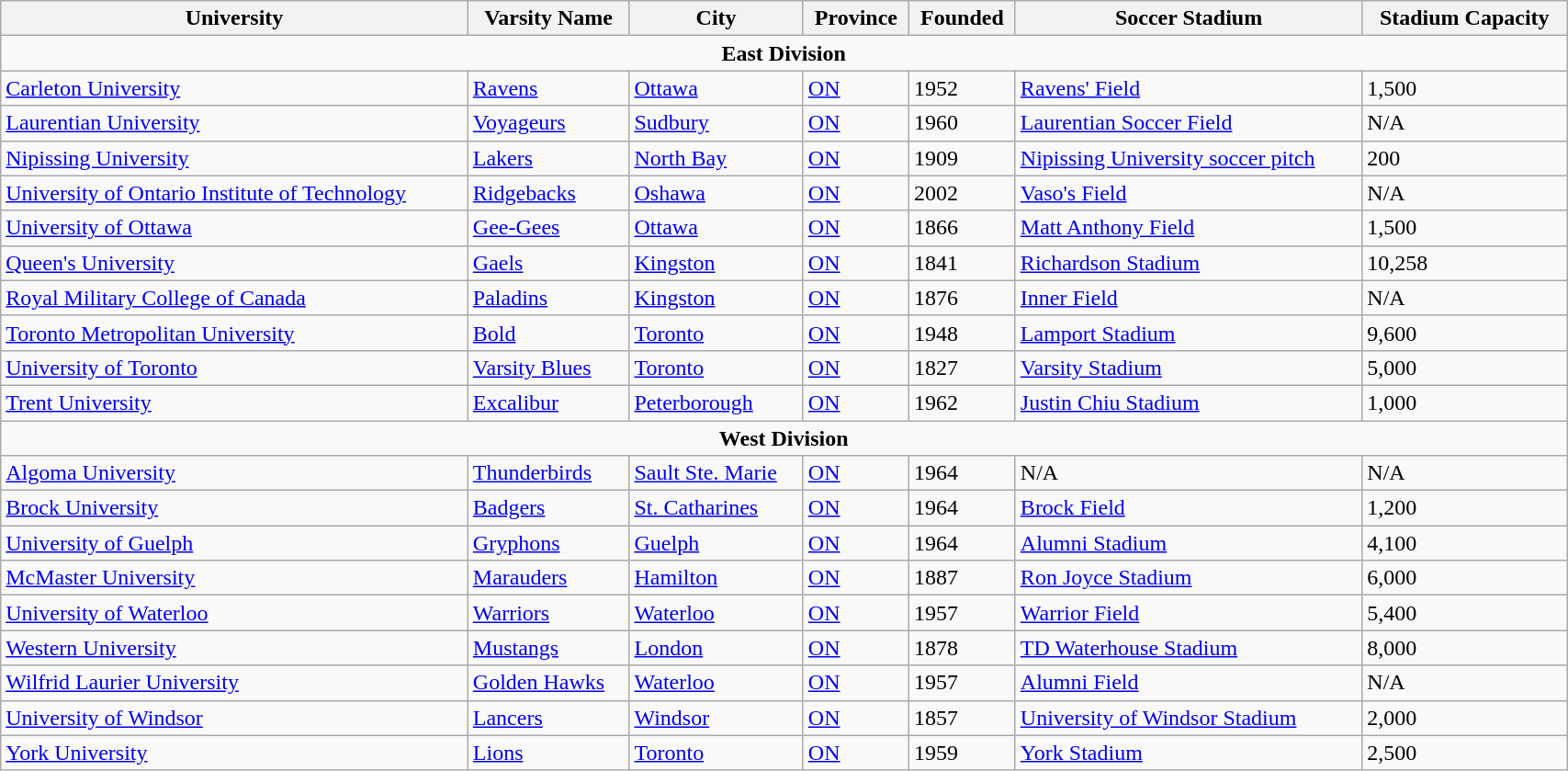<table class="wikitable" width="90%">
<tr>
<th>University</th>
<th>Varsity Name</th>
<th>City</th>
<th>Province</th>
<th>Founded</th>
<th>Soccer Stadium</th>
<th>Stadium Capacity</th>
</tr>
<tr align="center">
<td colspan="7"><strong>East Division</strong></td>
</tr>
<tr>
<td><a href='#'>Carleton University</a></td>
<td><a href='#'>Ravens</a></td>
<td><a href='#'>Ottawa</a></td>
<td><a href='#'>ON</a></td>
<td>1952</td>
<td><a href='#'>Ravens' Field</a></td>
<td>1,500</td>
</tr>
<tr>
<td><a href='#'>Laurentian University</a></td>
<td><a href='#'>Voyageurs</a></td>
<td><a href='#'>Sudbury</a></td>
<td><a href='#'>ON</a></td>
<td>1960</td>
<td><a href='#'>Laurentian Soccer Field</a></td>
<td>N/A</td>
</tr>
<tr>
<td><a href='#'>Nipissing University</a></td>
<td><a href='#'>Lakers</a></td>
<td><a href='#'>North Bay</a></td>
<td><a href='#'>ON</a></td>
<td>1909</td>
<td><a href='#'>Nipissing University soccer pitch</a></td>
<td>200</td>
</tr>
<tr>
<td><a href='#'>University of Ontario Institute of Technology</a></td>
<td><a href='#'>Ridgebacks</a></td>
<td><a href='#'>Oshawa</a></td>
<td><a href='#'>ON</a></td>
<td>2002</td>
<td><a href='#'>Vaso's Field</a></td>
<td>N/A</td>
</tr>
<tr>
<td><a href='#'>University of Ottawa</a></td>
<td><a href='#'>Gee-Gees</a></td>
<td><a href='#'>Ottawa</a></td>
<td><a href='#'>ON</a></td>
<td>1866</td>
<td><a href='#'>Matt Anthony Field</a></td>
<td>1,500</td>
</tr>
<tr>
<td><a href='#'>Queen's University</a></td>
<td><a href='#'>Gaels</a></td>
<td><a href='#'>Kingston</a></td>
<td><a href='#'>ON</a></td>
<td>1841</td>
<td><a href='#'>Richardson Stadium</a></td>
<td>10,258</td>
</tr>
<tr>
<td><a href='#'>Royal Military College of Canada</a></td>
<td><a href='#'>Paladins</a></td>
<td><a href='#'>Kingston</a></td>
<td><a href='#'>ON</a></td>
<td>1876</td>
<td><a href='#'>Inner Field</a></td>
<td>N/A</td>
</tr>
<tr>
<td><a href='#'>Toronto Metropolitan University</a></td>
<td><a href='#'>Bold</a></td>
<td><a href='#'>Toronto</a></td>
<td><a href='#'>ON</a></td>
<td>1948</td>
<td><a href='#'>Lamport Stadium</a></td>
<td>9,600</td>
</tr>
<tr>
<td><a href='#'>University of Toronto</a></td>
<td><a href='#'>Varsity Blues</a></td>
<td><a href='#'>Toronto</a></td>
<td><a href='#'>ON</a></td>
<td>1827</td>
<td><a href='#'>Varsity Stadium</a></td>
<td>5,000</td>
</tr>
<tr>
<td><a href='#'>Trent University</a></td>
<td><a href='#'>Excalibur</a></td>
<td><a href='#'>Peterborough</a></td>
<td><a href='#'>ON</a></td>
<td>1962</td>
<td><a href='#'>Justin Chiu Stadium</a></td>
<td>1,000</td>
</tr>
<tr align="center">
<td colspan="7"><strong>West Division</strong></td>
</tr>
<tr>
<td><a href='#'>Algoma University</a></td>
<td><a href='#'>Thunderbirds</a></td>
<td><a href='#'>Sault Ste. Marie</a></td>
<td><a href='#'>ON</a></td>
<td>1964</td>
<td>N/A</td>
<td>N/A</td>
</tr>
<tr>
<td><a href='#'>Brock University</a></td>
<td><a href='#'>Badgers</a></td>
<td><a href='#'>St. Catharines</a></td>
<td><a href='#'>ON</a></td>
<td>1964</td>
<td><a href='#'>Brock Field</a></td>
<td>1,200</td>
</tr>
<tr>
<td><a href='#'>University of Guelph</a></td>
<td><a href='#'>Gryphons</a></td>
<td><a href='#'>Guelph</a></td>
<td><a href='#'>ON</a></td>
<td>1964</td>
<td><a href='#'>Alumni Stadium</a></td>
<td>4,100</td>
</tr>
<tr>
<td><a href='#'>McMaster University</a></td>
<td><a href='#'>Marauders</a></td>
<td><a href='#'>Hamilton</a></td>
<td><a href='#'>ON</a></td>
<td>1887</td>
<td><a href='#'>Ron Joyce Stadium</a></td>
<td>6,000</td>
</tr>
<tr>
<td><a href='#'>University of Waterloo</a></td>
<td><a href='#'>Warriors</a></td>
<td><a href='#'>Waterloo</a></td>
<td><a href='#'>ON</a></td>
<td>1957</td>
<td><a href='#'>Warrior Field</a></td>
<td>5,400</td>
</tr>
<tr>
<td><a href='#'>Western University</a></td>
<td><a href='#'>Mustangs</a></td>
<td><a href='#'>London</a></td>
<td><a href='#'>ON</a></td>
<td>1878</td>
<td><a href='#'>TD Waterhouse Stadium</a></td>
<td>8,000</td>
</tr>
<tr>
<td><a href='#'>Wilfrid Laurier University</a></td>
<td><a href='#'>Golden Hawks</a></td>
<td><a href='#'>Waterloo</a></td>
<td><a href='#'>ON</a></td>
<td>1957</td>
<td><a href='#'>Alumni Field</a></td>
<td>N/A</td>
</tr>
<tr>
<td><a href='#'>University of Windsor</a></td>
<td><a href='#'>Lancers</a></td>
<td><a href='#'>Windsor</a></td>
<td><a href='#'>ON</a></td>
<td>1857</td>
<td><a href='#'>University of Windsor Stadium</a></td>
<td>2,000</td>
</tr>
<tr>
<td><a href='#'>York University</a></td>
<td><a href='#'>Lions</a></td>
<td><a href='#'>Toronto</a></td>
<td><a href='#'>ON</a></td>
<td>1959</td>
<td><a href='#'>York Stadium</a></td>
<td>2,500</td>
</tr>
</table>
